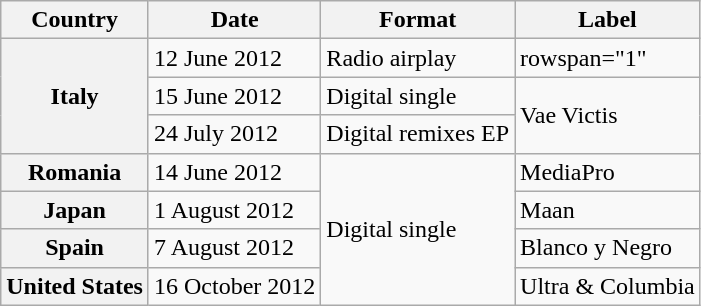<table class="wikitable plainrowheaders unsortable">
<tr>
<th>Country</th>
<th>Date</th>
<th>Format</th>
<th>Label</th>
</tr>
<tr>
<th scope="row" rowspan="3">Italy</th>
<td rowspan="1">12 June 2012</td>
<td rowspan="1">Radio airplay</td>
<td>rowspan="1" </td>
</tr>
<tr>
<td rowspan="1">15 June 2012</td>
<td rowspan="1">Digital single</td>
<td rowspan="2">Vae Victis</td>
</tr>
<tr>
<td rowspan="1">24 July 2012</td>
<td rowspan="1">Digital remixes EP</td>
</tr>
<tr>
<th scope="row">Romania</th>
<td rowspan="1">14 June 2012</td>
<td rowspan="4">Digital single</td>
<td rowspan="1">MediaPro</td>
</tr>
<tr>
<th scope="row">Japan</th>
<td rowspan="1">1 August 2012</td>
<td rowspan="1">Maan</td>
</tr>
<tr>
<th scope="row">Spain</th>
<td rowspan="1">7 August 2012</td>
<td rowspan="1">Blanco y Negro</td>
</tr>
<tr>
<th scope="row">United States</th>
<td rowspan="1">16 October 2012</td>
<td rowspan="1">Ultra & Columbia</td>
</tr>
</table>
